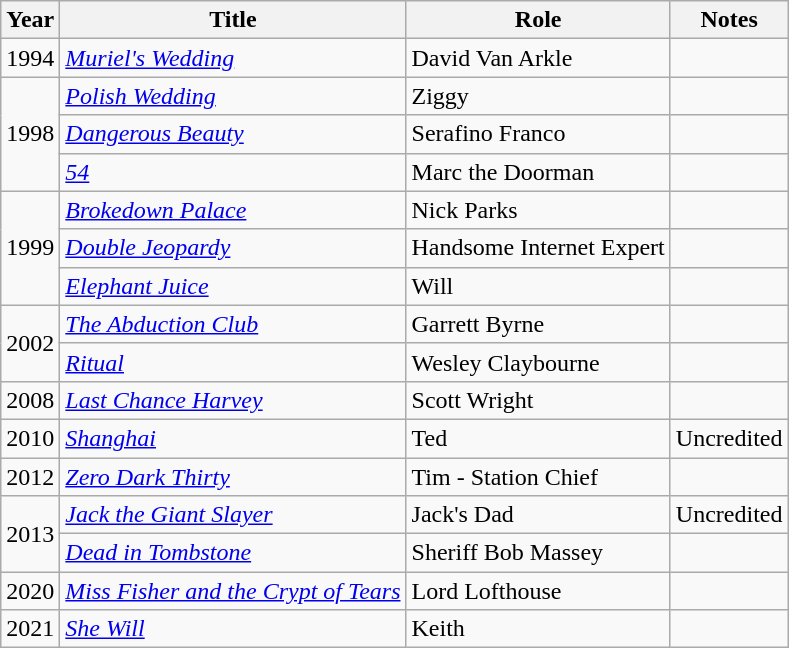<table class="wikitable">
<tr>
<th>Year</th>
<th>Title</th>
<th>Role</th>
<th>Notes</th>
</tr>
<tr>
<td>1994</td>
<td><em><a href='#'>Muriel's Wedding</a></em></td>
<td>David Van Arkle</td>
<td></td>
</tr>
<tr>
<td rowspan="3">1998</td>
<td><em><a href='#'>Polish Wedding</a></em></td>
<td>Ziggy</td>
<td></td>
</tr>
<tr>
<td><em><a href='#'>Dangerous Beauty</a></em></td>
<td>Serafino Franco</td>
<td></td>
</tr>
<tr>
<td><em><a href='#'>54</a></em></td>
<td>Marc the Doorman</td>
<td></td>
</tr>
<tr>
<td rowspan="3">1999</td>
<td><em><a href='#'>Brokedown Palace</a></em></td>
<td>Nick Parks</td>
<td></td>
</tr>
<tr>
<td><em><a href='#'>Double Jeopardy</a></em></td>
<td>Handsome Internet Expert</td>
<td></td>
</tr>
<tr>
<td><em><a href='#'>Elephant Juice</a></em></td>
<td>Will</td>
<td></td>
</tr>
<tr>
<td rowspan="2">2002</td>
<td><em><a href='#'>The Abduction Club</a></em></td>
<td>Garrett Byrne</td>
<td></td>
</tr>
<tr>
<td><em><a href='#'>Ritual</a></em></td>
<td>Wesley Claybourne</td>
<td></td>
</tr>
<tr>
<td>2008</td>
<td><em><a href='#'>Last Chance Harvey</a></em></td>
<td>Scott Wright</td>
<td></td>
</tr>
<tr>
<td>2010</td>
<td><em><a href='#'>Shanghai</a></em></td>
<td>Ted</td>
<td>Uncredited</td>
</tr>
<tr>
<td>2012</td>
<td><em><a href='#'>Zero Dark Thirty</a></em></td>
<td>Tim - Station Chief</td>
<td></td>
</tr>
<tr>
<td rowspan="2">2013</td>
<td><em><a href='#'>Jack the Giant Slayer</a></em></td>
<td>Jack's Dad</td>
<td>Uncredited</td>
</tr>
<tr>
<td><em><a href='#'>Dead in Tombstone</a></em></td>
<td>Sheriff Bob Massey</td>
<td></td>
</tr>
<tr>
<td>2020</td>
<td><em><a href='#'>Miss Fisher and the Crypt of Tears</a></em></td>
<td>Lord Lofthouse</td>
<td></td>
</tr>
<tr>
<td>2021</td>
<td><em><a href='#'>She Will</a></em></td>
<td>Keith</td>
<td></td>
</tr>
</table>
